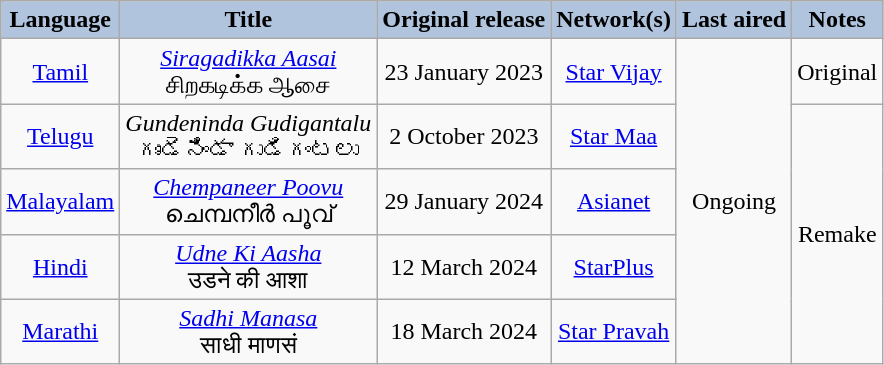<table class="wikitable" style="text-align:center;">
<tr>
<th style="background:LightSteelBlue;">Language</th>
<th style="background:LightSteelBlue;">Title</th>
<th style="background:LightSteelBlue;">Original release</th>
<th style="background:LightSteelBlue;">Network(s)</th>
<th style="background:LightSteelBlue;">Last aired</th>
<th style="background:LightSteelBlue;">Notes</th>
</tr>
<tr>
<td><a href='#'>Tamil</a></td>
<td><em><a href='#'>Siragadikka Aasai</a></em> <br> சிறகடிக்க ஆசை</td>
<td>23 January 2023</td>
<td><a href='#'>Star Vijay</a></td>
<td rowspan="5">Ongoing</td>
<td>Original</td>
</tr>
<tr>
<td><a href='#'>Telugu</a></td>
<td><em>Gundeninda Gudigantalu</em> <br> గుండెనిండా గుడిగంటలు</td>
<td>2 October 2023</td>
<td><a href='#'>Star Maa</a></td>
<td rowspan="4">Remake</td>
</tr>
<tr>
<td><a href='#'>Malayalam</a></td>
<td><em><a href='#'>Chempaneer Poovu</a></em> <br> ചെമ്പനീർ പൂവ്</td>
<td>29 January 2024</td>
<td><a href='#'>Asianet</a></td>
</tr>
<tr>
<td><a href='#'>Hindi</a></td>
<td><em><a href='#'>Udne Ki Aasha</a></em> <br> उडने की आशा</td>
<td>12 March 2024</td>
<td><a href='#'>StarPlus</a></td>
</tr>
<tr>
<td><a href='#'>Marathi</a></td>
<td><em><a href='#'>Sadhi Manasa</a></em> <br> साधी माणसं</td>
<td>18 March 2024</td>
<td><a href='#'>Star Pravah</a></td>
</tr>
</table>
